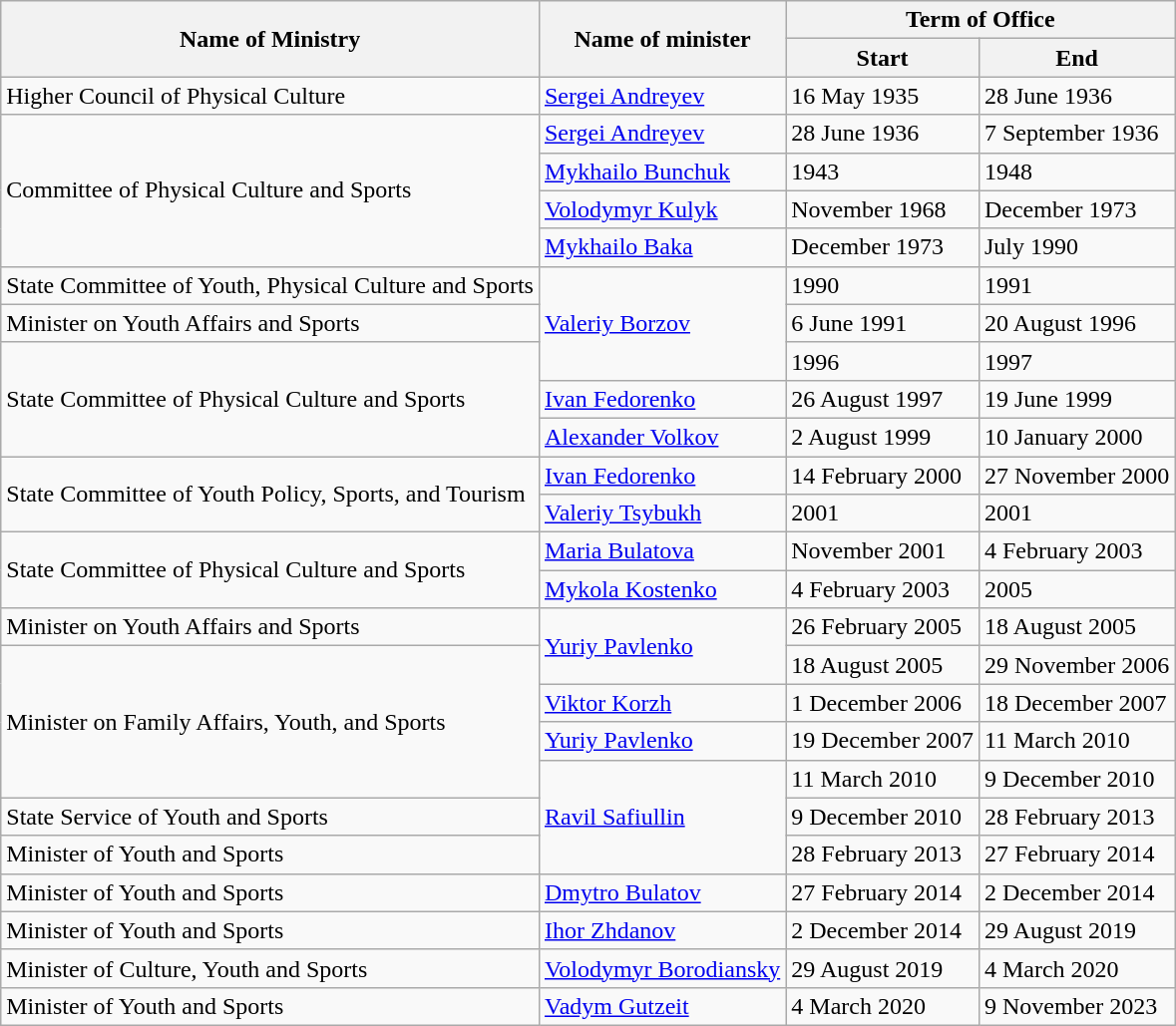<table class="wikitable">
<tr>
<th rowspan="2">Name of Ministry</th>
<th rowspan="2">Name of minister</th>
<th colspan="2">Term of Office</th>
</tr>
<tr>
<th>Start</th>
<th>End</th>
</tr>
<tr>
<td>Higher Council of Physical Culture</td>
<td><a href='#'>Sergei Andreyev</a></td>
<td>16 May 1935</td>
<td>28 June 1936</td>
</tr>
<tr>
<td rowspan=4>Committee of Physical Culture and Sports</td>
<td><a href='#'>Sergei Andreyev</a></td>
<td>28 June 1936</td>
<td>7 September 1936</td>
</tr>
<tr>
<td><a href='#'>Mykhailo Bunchuk</a></td>
<td>1943</td>
<td>1948</td>
</tr>
<tr>
<td><a href='#'>Volodymyr Kulyk</a></td>
<td>November 1968</td>
<td>December 1973</td>
</tr>
<tr>
<td><a href='#'>Mykhailo Baka</a></td>
<td>December 1973</td>
<td>July 1990</td>
</tr>
<tr>
<td>State Committee of Youth, Physical Culture and Sports</td>
<td rowspan=3><a href='#'>Valeriy Borzov</a></td>
<td>1990</td>
<td>1991</td>
</tr>
<tr>
<td>Minister on Youth Affairs and Sports</td>
<td>6 June 1991</td>
<td>20 August 1996</td>
</tr>
<tr>
<td rowspan=3>State Committee of Physical Culture and Sports</td>
<td>1996</td>
<td>1997</td>
</tr>
<tr>
<td><a href='#'>Ivan Fedorenko</a></td>
<td>26 August 1997</td>
<td>19 June 1999</td>
</tr>
<tr>
<td><a href='#'>Alexander Volkov</a></td>
<td>2 August 1999</td>
<td>10 January 2000</td>
</tr>
<tr>
<td rowspan=2>State Committee of Youth Policy, Sports, and Tourism</td>
<td><a href='#'>Ivan Fedorenko</a></td>
<td>14 February 2000</td>
<td>27 November 2000</td>
</tr>
<tr>
<td><a href='#'>Valeriy Tsybukh</a></td>
<td>2001</td>
<td>2001</td>
</tr>
<tr>
<td rowspan=2>State Committee of Physical Culture and Sports</td>
<td><a href='#'>Maria Bulatova</a></td>
<td>November 2001</td>
<td>4 February 2003</td>
</tr>
<tr>
<td><a href='#'>Mykola Kostenko</a></td>
<td>4 February 2003</td>
<td>2005</td>
</tr>
<tr>
<td>Minister on Youth Affairs and Sports</td>
<td rowspan=2><a href='#'>Yuriy Pavlenko</a></td>
<td>26 February 2005</td>
<td>18 August 2005</td>
</tr>
<tr>
<td rowspan=4>Minister on Family Affairs, Youth, and Sports</td>
<td>18 August 2005</td>
<td>29 November 2006</td>
</tr>
<tr>
<td><a href='#'>Viktor Korzh</a></td>
<td>1 December 2006</td>
<td>18 December 2007</td>
</tr>
<tr>
<td><a href='#'>Yuriy Pavlenko</a></td>
<td>19 December 2007</td>
<td>11 March 2010</td>
</tr>
<tr>
<td rowspan=3><a href='#'>Ravil Safiullin</a></td>
<td>11 March 2010</td>
<td>9 December 2010</td>
</tr>
<tr>
<td>State Service of Youth and Sports</td>
<td>9 December 2010</td>
<td>28 February 2013</td>
</tr>
<tr>
<td>Minister of Youth and Sports</td>
<td>28 February 2013</td>
<td>27 February 2014</td>
</tr>
<tr>
<td>Minister of Youth and Sports</td>
<td><a href='#'>Dmytro Bulatov</a></td>
<td>27 February 2014</td>
<td>2 December 2014</td>
</tr>
<tr>
<td>Minister of Youth and Sports</td>
<td><a href='#'>Ihor Zhdanov</a></td>
<td>2 December 2014</td>
<td>29 August 2019</td>
</tr>
<tr>
<td>Minister of Culture, Youth and Sports</td>
<td><a href='#'>Volodymyr Borodiansky</a></td>
<td>29 August 2019</td>
<td>4 March 2020</td>
</tr>
<tr>
<td>Minister of Youth and Sports</td>
<td><a href='#'>Vadym Gutzeit</a></td>
<td>4 March 2020</td>
<td>9 November 2023</td>
</tr>
</table>
